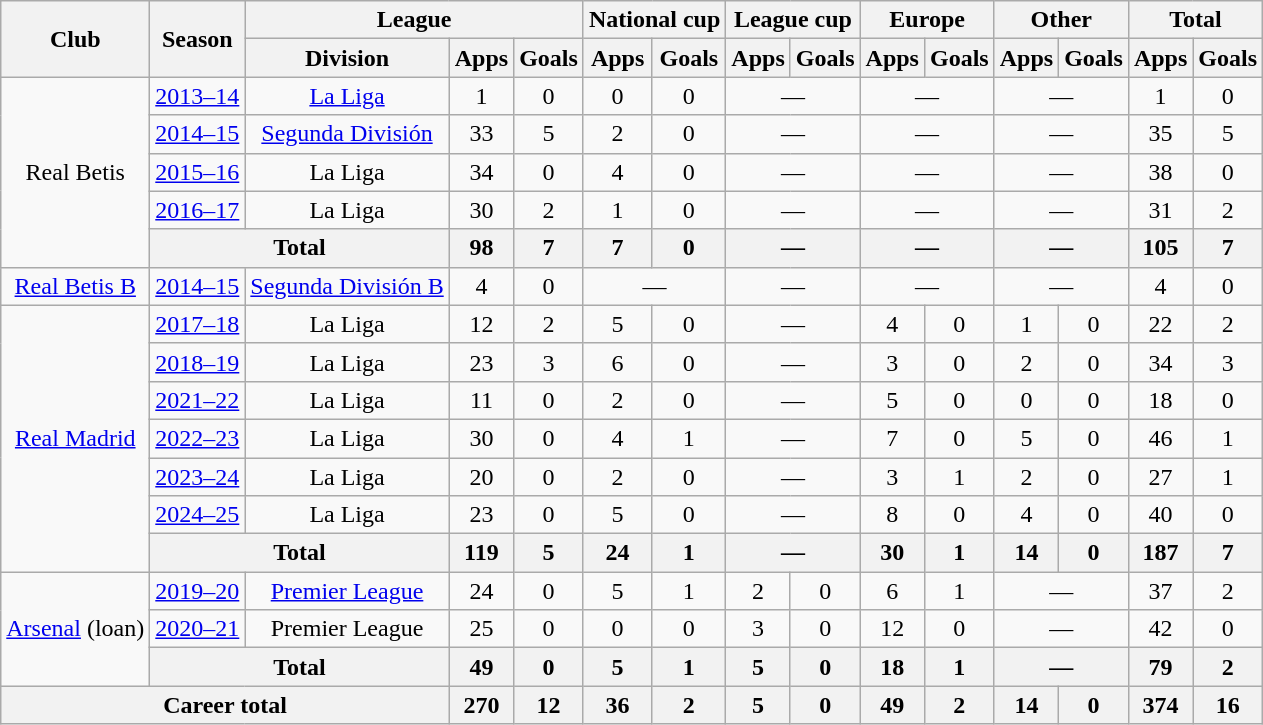<table class="wikitable" style="text-align:center">
<tr>
<th rowspan="2">Club</th>
<th rowspan="2">Season</th>
<th colspan="3">League</th>
<th colspan="2">National cup</th>
<th colspan="2">League cup</th>
<th colspan="2">Europe</th>
<th colspan="2">Other</th>
<th colspan="2">Total</th>
</tr>
<tr>
<th>Division</th>
<th>Apps</th>
<th>Goals</th>
<th>Apps</th>
<th>Goals</th>
<th>Apps</th>
<th>Goals</th>
<th>Apps</th>
<th>Goals</th>
<th>Apps</th>
<th>Goals</th>
<th>Apps</th>
<th>Goals</th>
</tr>
<tr>
<td rowspan="5">Real Betis</td>
<td><a href='#'>2013–14</a></td>
<td><a href='#'>La Liga</a></td>
<td>1</td>
<td>0</td>
<td>0</td>
<td>0</td>
<td colspan="2">—</td>
<td colspan="2">—</td>
<td colspan="2">—</td>
<td>1</td>
<td>0</td>
</tr>
<tr>
<td><a href='#'>2014–15</a></td>
<td><a href='#'>Segunda División</a></td>
<td>33</td>
<td>5</td>
<td>2</td>
<td>0</td>
<td colspan="2">—</td>
<td colspan="2">—</td>
<td colspan="2">—</td>
<td>35</td>
<td>5</td>
</tr>
<tr>
<td><a href='#'>2015–16</a></td>
<td>La Liga</td>
<td>34</td>
<td>0</td>
<td>4</td>
<td>0</td>
<td colspan="2">—</td>
<td colspan="2">—</td>
<td colspan="2">—</td>
<td>38</td>
<td>0</td>
</tr>
<tr>
<td><a href='#'>2016–17</a></td>
<td>La Liga</td>
<td>30</td>
<td>2</td>
<td>1</td>
<td>0</td>
<td colspan="2">—</td>
<td colspan="2">—</td>
<td colspan="2">—</td>
<td>31</td>
<td>2</td>
</tr>
<tr>
<th colspan="2">Total</th>
<th>98</th>
<th>7</th>
<th>7</th>
<th>0</th>
<th colspan="2">—</th>
<th colspan="2">—</th>
<th colspan="2">—</th>
<th>105</th>
<th>7</th>
</tr>
<tr>
<td><a href='#'>Real Betis B</a></td>
<td><a href='#'>2014–15</a></td>
<td><a href='#'>Segunda División B</a></td>
<td>4</td>
<td>0</td>
<td colspan="2">—</td>
<td colspan="2">—</td>
<td colspan="2">—</td>
<td colspan="2">—</td>
<td>4</td>
<td>0</td>
</tr>
<tr>
<td rowspan="7"><a href='#'>Real Madrid</a></td>
<td><a href='#'>2017–18</a></td>
<td>La Liga</td>
<td>12</td>
<td>2</td>
<td>5</td>
<td>0</td>
<td colspan="2">—</td>
<td>4</td>
<td>0</td>
<td>1</td>
<td>0</td>
<td>22</td>
<td>2</td>
</tr>
<tr>
<td><a href='#'>2018–19</a></td>
<td>La Liga</td>
<td>23</td>
<td>3</td>
<td>6</td>
<td>0</td>
<td colspan="2">—</td>
<td>3</td>
<td>0</td>
<td>2</td>
<td>0</td>
<td>34</td>
<td>3</td>
</tr>
<tr>
<td><a href='#'>2021–22</a></td>
<td>La Liga</td>
<td>11</td>
<td>0</td>
<td>2</td>
<td>0</td>
<td colspan="2">—</td>
<td>5</td>
<td>0</td>
<td>0</td>
<td>0</td>
<td>18</td>
<td>0</td>
</tr>
<tr>
<td><a href='#'>2022–23</a></td>
<td>La Liga</td>
<td>30</td>
<td>0</td>
<td>4</td>
<td>1</td>
<td colspan="2">—</td>
<td>7</td>
<td>0</td>
<td>5</td>
<td>0</td>
<td>46</td>
<td>1</td>
</tr>
<tr>
<td><a href='#'>2023–24</a></td>
<td>La Liga</td>
<td>20</td>
<td>0</td>
<td>2</td>
<td>0</td>
<td colspan="2">—</td>
<td>3</td>
<td>1</td>
<td>2</td>
<td>0</td>
<td>27</td>
<td>1</td>
</tr>
<tr>
<td><a href='#'>2024–25</a></td>
<td>La Liga</td>
<td>23</td>
<td>0</td>
<td>5</td>
<td>0</td>
<td colspan="2">—</td>
<td>8</td>
<td>0</td>
<td>4</td>
<td>0</td>
<td>40</td>
<td>0</td>
</tr>
<tr>
<th colspan="2">Total</th>
<th>119</th>
<th>5</th>
<th>24</th>
<th>1</th>
<th colspan="2">—</th>
<th>30</th>
<th>1</th>
<th>14</th>
<th>0</th>
<th>187</th>
<th>7</th>
</tr>
<tr>
<td rowspan="3"><a href='#'>Arsenal</a> (loan)</td>
<td><a href='#'>2019–20</a></td>
<td><a href='#'>Premier League</a></td>
<td>24</td>
<td>0</td>
<td>5</td>
<td>1</td>
<td>2</td>
<td>0</td>
<td>6</td>
<td>1</td>
<td colspan="2">—</td>
<td>37</td>
<td>2</td>
</tr>
<tr>
<td><a href='#'>2020–21</a></td>
<td>Premier League</td>
<td>25</td>
<td>0</td>
<td>0</td>
<td>0</td>
<td>3</td>
<td>0</td>
<td>12</td>
<td>0</td>
<td colspan="2">—</td>
<td>42</td>
<td>0</td>
</tr>
<tr>
<th colspan="2">Total</th>
<th>49</th>
<th>0</th>
<th>5</th>
<th>1</th>
<th>5</th>
<th>0</th>
<th>18</th>
<th>1</th>
<th colspan="2">—</th>
<th>79</th>
<th>2</th>
</tr>
<tr>
<th colspan="3">Career total</th>
<th>270</th>
<th>12</th>
<th>36</th>
<th>2</th>
<th>5</th>
<th>0</th>
<th>49</th>
<th>2</th>
<th>14</th>
<th>0</th>
<th>374</th>
<th>16</th>
</tr>
</table>
